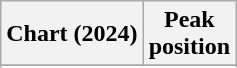<table class="wikitable sortable plainrowheaders" style="text-align:center;">
<tr>
<th scope="col">Chart (2024)</th>
<th scope="col">Peak<br>position</th>
</tr>
<tr>
</tr>
<tr>
</tr>
<tr>
</tr>
<tr>
</tr>
<tr>
</tr>
<tr>
</tr>
</table>
